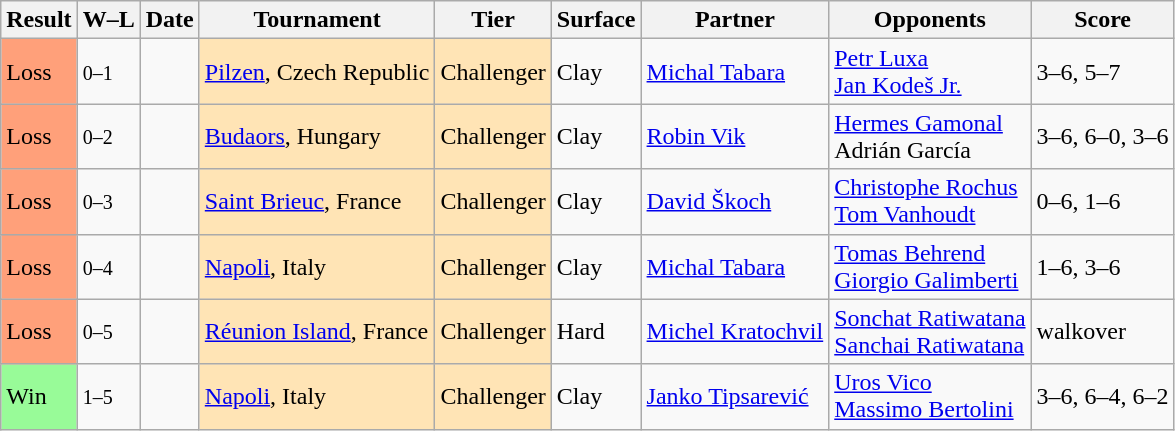<table class="sortable wikitable">
<tr>
<th>Result</th>
<th class="unsortable">W–L</th>
<th>Date</th>
<th>Tournament</th>
<th>Tier</th>
<th>Surface</th>
<th>Partner</th>
<th>Opponents</th>
<th class="unsortable">Score</th>
</tr>
<tr>
<td bgcolor=FFA07A>Loss</td>
<td><small>0–1</small></td>
<td></td>
<td style="background:moccasin;"><a href='#'>Pilzen</a>, Czech Republic</td>
<td style="background:moccasin;">Challenger</td>
<td>Clay</td>
<td> <a href='#'>Michal Tabara</a></td>
<td> <a href='#'>Petr Luxa</a> <br>  <a href='#'>Jan Kodeš Jr.</a></td>
<td>3–6, 5–7</td>
</tr>
<tr>
<td bgcolor=FFA07A>Loss</td>
<td><small>0–2</small></td>
<td></td>
<td style="background:moccasin;"><a href='#'>Budaors</a>, Hungary</td>
<td style="background:moccasin;">Challenger</td>
<td>Clay</td>
<td> <a href='#'>Robin Vik</a></td>
<td> <a href='#'>Hermes Gamonal</a> <br>  Adrián García</td>
<td>3–6, 6–0, 3–6</td>
</tr>
<tr>
<td bgcolor=FFA07A>Loss</td>
<td><small>0–3</small></td>
<td></td>
<td style="background:moccasin;"><a href='#'>Saint Brieuc</a>, France</td>
<td style="background:moccasin;">Challenger</td>
<td>Clay</td>
<td> <a href='#'>David Škoch</a></td>
<td> <a href='#'>Christophe Rochus</a> <br>  <a href='#'>Tom Vanhoudt</a></td>
<td>0–6, 1–6</td>
</tr>
<tr>
<td bgcolor=FFA07A>Loss</td>
<td><small>0–4</small></td>
<td></td>
<td style="background:moccasin;"><a href='#'>Napoli</a>, Italy</td>
<td style="background:moccasin;">Challenger</td>
<td>Clay</td>
<td> <a href='#'>Michal Tabara</a></td>
<td> <a href='#'>Tomas Behrend</a> <br>  <a href='#'>Giorgio Galimberti</a></td>
<td>1–6, 3–6</td>
</tr>
<tr>
<td bgcolor=FFA07A>Loss</td>
<td><small>0–5</small></td>
<td></td>
<td style="background:moccasin;"><a href='#'>Réunion Island</a>, France</td>
<td style="background:moccasin;">Challenger</td>
<td>Hard</td>
<td> <a href='#'>Michel Kratochvil</a></td>
<td> <a href='#'>Sonchat Ratiwatana</a> <br>  <a href='#'>Sanchai Ratiwatana</a></td>
<td>walkover</td>
</tr>
<tr>
<td bgcolor=98FB98>Win</td>
<td><small>1–5</small></td>
<td></td>
<td style="background:moccasin;"><a href='#'>Napoli</a>, Italy</td>
<td style="background:moccasin;">Challenger</td>
<td>Clay</td>
<td> <a href='#'>Janko Tipsarević</a></td>
<td> <a href='#'>Uros Vico</a> <br>  <a href='#'>Massimo Bertolini</a></td>
<td>3–6, 6–4, 6–2</td>
</tr>
</table>
